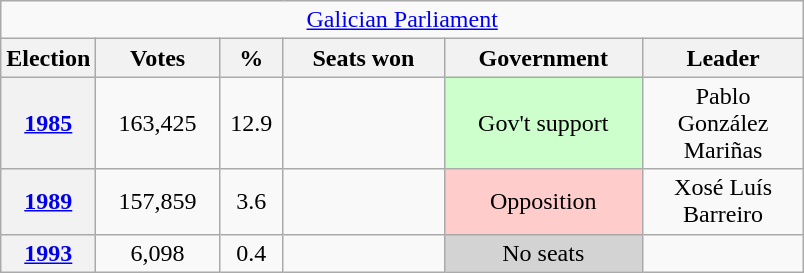<table class="wikitable" style="text-align:center;">
<tr>
<td colspan="6"><a href='#'>Galician Parliament</a></td>
</tr>
<tr>
<th width="50px">Election</th>
<th width="75px">Votes</th>
<th width="35px">%</th>
<th width="100px">Seats won</th>
<th width="125px">Government</th>
<th width="100px">Leader</th>
</tr>
<tr>
<th><a href='#'>1985</a></th>
<td>163,425</td>
<td>12.9</td>
<td></td>
<td style="background-color:#CCFFCC">Gov't support</td>
<td>Pablo González Mariñas</td>
</tr>
<tr>
<th><a href='#'>1989</a></th>
<td>157,859</td>
<td>3.6</td>
<td></td>
<td style="background-color:#FFCCCC">Opposition</td>
<td>Xosé Luís Barreiro</td>
</tr>
<tr>
<th><a href='#'>1993</a></th>
<td>6,098</td>
<td>0.4</td>
<td></td>
<td style="background-color:lightgray">No seats</td>
<td></td>
</tr>
</table>
